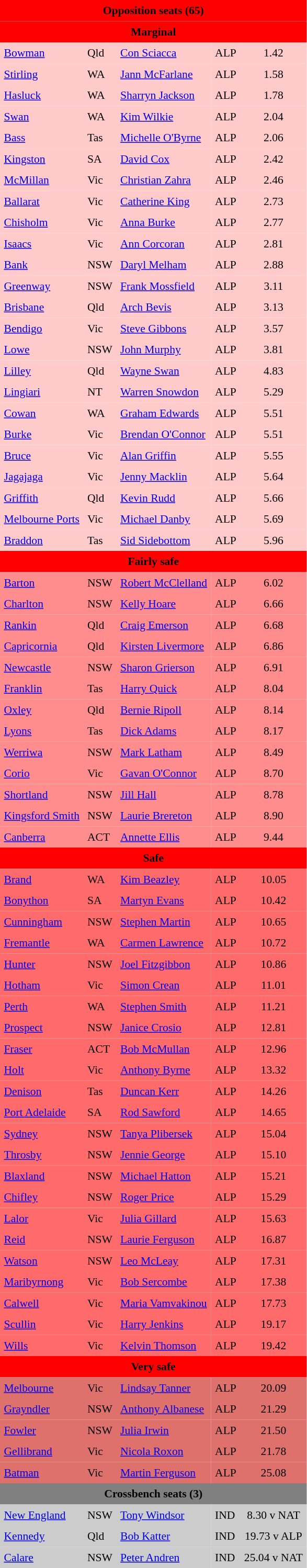<table class="toccolours" cellpadding="5" cellspacing="0" style="float:left; margin-right:.5em; margin-top:.4em; font-size:90%;">
<tr>
<td colspan="5"  style="text-align:center; background:Red;"><span><strong>Opposition seats (65)</strong><br></span></td>
</tr>
<tr>
<td colspan="5"  style="text-align:center; background:Red;"><span><strong>Marginal</strong></span></td>
</tr>
<tr>
<td style="text-align:left; background:#ffcaca;"><a href='#'>Bowman</a></td>
<td style="text-align:left; background:#ffcaca;">Qld</td>
<td style="text-align:left; background:#ffcaca;"><a href='#'>Con Sciacca</a></td>
<td style="text-align:left; background:#ffcaca;">ALP</td>
<td style="text-align:center; background:#ffcaca;">1.42</td>
</tr>
<tr>
<td style="text-align:left; background:#ffcaca;"><a href='#'>Stirling</a></td>
<td style="text-align:left; background:#ffcaca;">WA</td>
<td style="text-align:left; background:#ffcaca;"><a href='#'>Jann McFarlane</a></td>
<td style="text-align:left; background:#ffcaca;">ALP</td>
<td style="text-align:center; background:#ffcaca;">1.58</td>
</tr>
<tr>
<td style="text-align:left; background:#ffcaca;"><a href='#'>Hasluck</a></td>
<td style="text-align:left; background:#ffcaca;">WA</td>
<td style="text-align:left; background:#ffcaca;"><a href='#'>Sharryn Jackson</a></td>
<td style="text-align:left; background:#ffcaca;">ALP</td>
<td style="text-align:center; background:#ffcaca;">1.78</td>
</tr>
<tr>
<td style="text-align:left; background:#ffcaca;"><a href='#'>Swan</a></td>
<td style="text-align:left; background:#ffcaca;">WA</td>
<td style="text-align:left; background:#ffcaca;"><a href='#'>Kim Wilkie</a></td>
<td style="text-align:left; background:#ffcaca;">ALP</td>
<td style="text-align:center; background:#ffcaca;">2.04</td>
</tr>
<tr>
<td style="text-align:left; background:#ffcaca;"><a href='#'>Bass</a></td>
<td style="text-align:left; background:#ffcaca;">Tas</td>
<td style="text-align:left; background:#ffcaca;"><a href='#'>Michelle O'Byrne</a></td>
<td style="text-align:left; background:#ffcaca;">ALP</td>
<td style="text-align:center; background:#ffcaca;">2.06</td>
</tr>
<tr>
<td style="text-align:left; background:#ffcaca;"><a href='#'>Kingston</a></td>
<td style="text-align:left; background:#ffcaca;">SA</td>
<td style="text-align:left; background:#ffcaca;"><a href='#'>David Cox</a></td>
<td style="text-align:left; background:#ffcaca;">ALP</td>
<td style="text-align:center; background:#ffcaca;">2.42</td>
</tr>
<tr>
<td style="text-align:left; background:#ffcaca;"><a href='#'>McMillan</a></td>
<td style="text-align:left; background:#ffcaca;">Vic</td>
<td style="text-align:left; background:#ffcaca;"><a href='#'>Christian Zahra</a></td>
<td style="text-align:left; background:#ffcaca;">ALP</td>
<td style="text-align:center; background:#ffcaca;">2.46</td>
</tr>
<tr>
<td style="text-align:left; background:#ffcaca;"><a href='#'>Ballarat</a></td>
<td style="text-align:left; background:#ffcaca;">Vic</td>
<td style="text-align:left; background:#ffcaca;"><a href='#'>Catherine King</a></td>
<td style="text-align:left; background:#ffcaca;">ALP</td>
<td style="text-align:center; background:#ffcaca;">2.73</td>
</tr>
<tr>
<td style="text-align:left; background:#ffcaca;"><a href='#'>Chisholm</a></td>
<td style="text-align:left; background:#ffcaca;">Vic</td>
<td style="text-align:left; background:#ffcaca;"><a href='#'>Anna Burke</a></td>
<td style="text-align:left; background:#ffcaca;">ALP</td>
<td style="text-align:center; background:#ffcaca;">2.77</td>
</tr>
<tr>
<td style="text-align:left; background:#ffcaca;"><a href='#'>Isaacs</a></td>
<td style="text-align:left; background:#ffcaca;">Vic</td>
<td style="text-align:left; background:#ffcaca;"><a href='#'>Ann Corcoran</a></td>
<td style="text-align:left; background:#ffcaca;">ALP</td>
<td style="text-align:center; background:#ffcaca;">2.81</td>
</tr>
<tr>
<td style="text-align:left; background:#ffcaca;"><a href='#'>Bank</a></td>
<td style="text-align:left; background:#ffcaca;">NSW</td>
<td style="text-align:left; background:#ffcaca;"><a href='#'>Daryl Melham</a></td>
<td style="text-align:left; background:#ffcaca;">ALP</td>
<td style="text-align:center; background:#ffcaca;">2.88</td>
</tr>
<tr>
<td style="text-align:left; background:#ffcaca;"><a href='#'>Greenway</a></td>
<td style="text-align:left; background:#ffcaca;">NSW</td>
<td style="text-align:left; background:#ffcaca;"><a href='#'>Frank Mossfield</a></td>
<td style="text-align:left; background:#ffcaca;">ALP</td>
<td style="text-align:center; background:#ffcaca;">3.11</td>
</tr>
<tr>
<td style="text-align:left; background:#ffcaca;"><a href='#'>Brisbane</a></td>
<td style="text-align:left; background:#ffcaca;">Qld</td>
<td style="text-align:left; background:#ffcaca;"><a href='#'>Arch Bevis</a></td>
<td style="text-align:left; background:#ffcaca;">ALP</td>
<td style="text-align:center; background:#ffcaca;">3.13</td>
</tr>
<tr>
<td style="text-align:left; background:#ffcaca;"><a href='#'>Bendigo</a></td>
<td style="text-align:left; background:#ffcaca;">Vic</td>
<td style="text-align:left; background:#ffcaca;"><a href='#'>Steve Gibbons</a></td>
<td style="text-align:left; background:#ffcaca;">ALP</td>
<td style="text-align:center; background:#ffcaca;">3.57</td>
</tr>
<tr>
<td style="text-align:left; background:#ffcaca;"><a href='#'>Lowe</a></td>
<td style="text-align:left; background:#ffcaca;">NSW</td>
<td style="text-align:left; background:#ffcaca;"><a href='#'>John Murphy</a></td>
<td style="text-align:left; background:#ffcaca;">ALP</td>
<td style="text-align:center; background:#ffcaca;">3.81</td>
</tr>
<tr>
<td style="text-align:left; background:#ffcaca;"><a href='#'>Lilley</a></td>
<td style="text-align:left; background:#ffcaca;">Qld</td>
<td style="text-align:left; background:#ffcaca;"><a href='#'>Wayne Swan</a></td>
<td style="text-align:left; background:#ffcaca;">ALP</td>
<td style="text-align:center; background:#ffcaca;">4.83</td>
</tr>
<tr>
<td style="text-align:left; background:#ffcaca;"><a href='#'>Lingiari</a></td>
<td style="text-align:left; background:#ffcaca;">NT</td>
<td style="text-align:left; background:#ffcaca;"><a href='#'>Warren Snowdon</a></td>
<td style="text-align:left; background:#ffcaca;">ALP</td>
<td style="text-align:center; background:#ffcaca;">5.29</td>
</tr>
<tr>
<td style="text-align:left; background:#ffcaca;"><a href='#'>Cowan</a></td>
<td style="text-align:left; background:#ffcaca;">WA</td>
<td style="text-align:left; background:#ffcaca;"><a href='#'>Graham Edwards</a></td>
<td style="text-align:left; background:#ffcaca;">ALP</td>
<td style="text-align:center; background:#ffcaca;">5.51</td>
</tr>
<tr>
<td style="text-align:left; background:#ffcaca;"><a href='#'>Burke</a></td>
<td style="text-align:left; background:#ffcaca;">Vic</td>
<td style="text-align:left; background:#ffcaca;"><a href='#'>Brendan O'Connor</a></td>
<td style="text-align:left; background:#ffcaca;">ALP</td>
<td style="text-align:center; background:#ffcaca;">5.51</td>
</tr>
<tr>
<td style="text-align:left; background:#ffcaca;"><a href='#'>Bruce</a></td>
<td style="text-align:left; background:#ffcaca;">Vic</td>
<td style="text-align:left; background:#ffcaca;"><a href='#'>Alan Griffin</a></td>
<td style="text-align:left; background:#ffcaca;">ALP</td>
<td style="text-align:center; background:#ffcaca;">5.55</td>
</tr>
<tr>
<td style="text-align:left; background:#ffcaca;"><a href='#'>Jagajaga</a></td>
<td style="text-align:left; background:#ffcaca;">Vic</td>
<td style="text-align:left; background:#ffcaca;"><a href='#'>Jenny Macklin</a></td>
<td style="text-align:left; background:#ffcaca;">ALP</td>
<td style="text-align:center; background:#ffcaca;">5.64</td>
</tr>
<tr>
<td style="text-align:left; background:#ffcaca;"><a href='#'>Griffith</a></td>
<td style="text-align:left; background:#ffcaca;">Qld</td>
<td style="text-align:left; background:#ffcaca;"><a href='#'>Kevin Rudd</a></td>
<td style="text-align:left; background:#ffcaca;">ALP</td>
<td style="text-align:center; background:#ffcaca;">5.66</td>
</tr>
<tr>
<td style="text-align:left; background:#ffcaca;"><a href='#'>Melbourne Ports</a></td>
<td style="text-align:left; background:#ffcaca;">Vic</td>
<td style="text-align:left; background:#ffcaca;"><a href='#'>Michael Danby</a></td>
<td style="text-align:left; background:#ffcaca;">ALP</td>
<td style="text-align:center; background:#ffcaca;">5.69</td>
</tr>
<tr>
<td style="text-align:left; background:#ffcaca;"><a href='#'>Braddon</a></td>
<td style="text-align:left; background:#ffcaca;">Tas</td>
<td style="text-align:left; background:#ffcaca;"><a href='#'>Sid Sidebottom</a></td>
<td style="text-align:left; background:#ffcaca;">ALP</td>
<td style="text-align:center; background:#ffcaca;">5.96</td>
</tr>
<tr>
<td colspan="5"  style="text-align:center; background:Red;"><span><strong>Fairly safe</strong></span></td>
</tr>
<tr>
<td style="text-align:left; background:#ff8d8d;"><a href='#'>Barton</a></td>
<td style="text-align:left; background:#ff8d8d;">NSW</td>
<td style="text-align:left; background:#ff8d8d;"><a href='#'>Robert McClelland</a></td>
<td style="text-align:left; background:#ff8d8d;">ALP</td>
<td style="text-align:center; background:#ff8d8d;">6.02</td>
</tr>
<tr>
<td style="text-align:left; background:#ff8d8d;"><a href='#'>Charlton</a></td>
<td style="text-align:left; background:#ff8d8d;">NSW</td>
<td style="text-align:left; background:#ff8d8d;"><a href='#'>Kelly Hoare</a></td>
<td style="text-align:left; background:#ff8d8d;">ALP</td>
<td style="text-align:center; background:#ff8d8d;">6.66</td>
</tr>
<tr>
<td style="text-align:left; background:#ff8d8d;"><a href='#'>Rankin</a></td>
<td style="text-align:left; background:#ff8d8d;">Qld</td>
<td style="text-align:left; background:#ff8d8d;"><a href='#'>Craig Emerson</a></td>
<td style="text-align:left; background:#ff8d8d;">ALP</td>
<td style="text-align:center; background:#ff8d8d;">6.68</td>
</tr>
<tr>
<td style="text-align:left; background:#ff8d8d;"><a href='#'>Capricornia</a></td>
<td style="text-align:left; background:#ff8d8d;">Qld</td>
<td style="text-align:left; background:#ff8d8d;"><a href='#'>Kirsten Livermore</a></td>
<td style="text-align:left; background:#ff8d8d;">ALP</td>
<td style="text-align:center; background:#ff8d8d;">6.86</td>
</tr>
<tr>
<td style="text-align:left; background:#ff8d8d;"><a href='#'>Newcastle</a></td>
<td style="text-align:left; background:#ff8d8d;">NSW</td>
<td style="text-align:left; background:#ff8d8d;"><a href='#'>Sharon Grierson</a></td>
<td style="text-align:left; background:#ff8d8d;">ALP</td>
<td style="text-align:center; background:#ff8d8d;">6.91</td>
</tr>
<tr>
<td style="text-align:left; background:#ff8d8d;"><a href='#'>Franklin</a></td>
<td style="text-align:left; background:#ff8d8d;">Tas</td>
<td style="text-align:left; background:#ff8d8d;"><a href='#'>Harry Quick</a></td>
<td style="text-align:left; background:#ff8d8d;">ALP</td>
<td style="text-align:center; background:#ff8d8d;">8.04</td>
</tr>
<tr>
<td style="text-align:left; background:#ff8d8d;"><a href='#'>Oxley</a></td>
<td style="text-align:left; background:#ff8d8d;">Qld</td>
<td style="text-align:left; background:#ff8d8d;"><a href='#'>Bernie Ripoll</a></td>
<td style="text-align:left; background:#ff8d8d;">ALP</td>
<td style="text-align:center; background:#ff8d8d;">8.14</td>
</tr>
<tr>
<td style="text-align:left; background:#ff8d8d;"><a href='#'>Lyons</a></td>
<td style="text-align:left; background:#ff8d8d;">Tas</td>
<td style="text-align:left; background:#ff8d8d;"><a href='#'>Dick Adams</a></td>
<td style="text-align:left; background:#ff8d8d;">ALP</td>
<td style="text-align:center; background:#ff8d8d;">8.17</td>
</tr>
<tr>
<td style="text-align:left; background:#ff8d8d;"><a href='#'>Werriwa</a></td>
<td style="text-align:left; background:#ff8d8d;">NSW</td>
<td style="text-align:left; background:#ff8d8d;"><a href='#'>Mark Latham</a></td>
<td style="text-align:left; background:#ff8d8d;">ALP</td>
<td style="text-align:center; background:#ff8d8d;">8.49</td>
</tr>
<tr>
<td style="text-align:left; background:#ff8d8d;"><a href='#'>Corio</a></td>
<td style="text-align:left; background:#ff8d8d;">Vic</td>
<td style="text-align:left; background:#ff8d8d;"><a href='#'>Gavan O'Connor</a></td>
<td style="text-align:left; background:#ff8d8d;">ALP</td>
<td style="text-align:center; background:#ff8d8d;">8.70</td>
</tr>
<tr>
<td style="text-align:left; background:#ff8d8d;"><a href='#'>Shortland</a></td>
<td style="text-align:left; background:#ff8d8d;">NSW</td>
<td style="text-align:left; background:#ff8d8d;"><a href='#'>Jill Hall</a></td>
<td style="text-align:left; background:#ff8d8d;">ALP</td>
<td style="text-align:center; background:#ff8d8d;">8.78</td>
</tr>
<tr>
<td style="text-align:left; background:#ff8d8d;"><a href='#'>Kingsford Smith</a></td>
<td style="text-align:left; background:#ff8d8d;">NSW</td>
<td style="text-align:left; background:#ff8d8d;"><a href='#'>Laurie Brereton</a></td>
<td style="text-align:left; background:#ff8d8d;">ALP</td>
<td style="text-align:center; background:#ff8d8d;">8.90</td>
</tr>
<tr>
<td style="text-align:left; background:#ff8d8d;"><a href='#'>Canberra</a></td>
<td style="text-align:left; background:#ff8d8d;">ACT</td>
<td style="text-align:left; background:#ff8d8d;"><a href='#'>Annette Ellis</a></td>
<td style="text-align:left; background:#ff8d8d;">ALP</td>
<td style="text-align:center; background:#ff8d8d;">9.44</td>
</tr>
<tr>
<td colspan="5"  style="text-align:center; background:Red;"><span><strong>Safe</strong></span></td>
</tr>
<tr>
<td style="text-align:left; background:#ff6b6b;"><a href='#'>Brand</a></td>
<td style="text-align:left; background:#ff6b6b;">WA</td>
<td style="text-align:left; background:#ff6b6b;"><a href='#'>Kim Beazley</a></td>
<td style="text-align:left; background:#ff6b6b;">ALP</td>
<td style="text-align:center; background:#ff6b6b;">10.05</td>
</tr>
<tr>
<td style="text-align:left; background:#ff6b6b;"><a href='#'>Bonython</a></td>
<td style="text-align:left; background:#ff6b6b;">SA</td>
<td style="text-align:left; background:#ff6b6b;"><a href='#'>Martyn Evans</a></td>
<td style="text-align:left; background:#ff6b6b;">ALP</td>
<td style="text-align:center; background:#ff6b6b;">10.42</td>
</tr>
<tr>
<td style="text-align:left; background:#ff6b6b;"><a href='#'>Cunningham</a></td>
<td style="text-align:left; background:#ff6b6b;">NSW</td>
<td style="text-align:left; background:#ff6b6b;"><a href='#'>Stephen Martin</a></td>
<td style="text-align:left; background:#ff6b6b;">ALP</td>
<td style="text-align:center; background:#ff6b6b;">10.65</td>
</tr>
<tr>
<td style="text-align:left; background:#ff6b6b;"><a href='#'>Fremantle</a></td>
<td style="text-align:left; background:#ff6b6b;">WA</td>
<td style="text-align:left; background:#ff6b6b;"><a href='#'>Carmen Lawrence</a></td>
<td style="text-align:left; background:#ff6b6b;">ALP</td>
<td style="text-align:center; background:#ff6b6b;">10.72</td>
</tr>
<tr>
<td style="text-align:left; background:#ff6b6b;"><a href='#'>Hunter</a></td>
<td style="text-align:left; background:#ff6b6b;">NSW</td>
<td style="text-align:left; background:#ff6b6b;"><a href='#'>Joel Fitzgibbon</a></td>
<td style="text-align:left; background:#ff6b6b;">ALP</td>
<td style="text-align:center; background:#ff6b6b;">10.86</td>
</tr>
<tr>
<td style="text-align:left; background:#ff6b6b;"><a href='#'>Hotham</a></td>
<td style="text-align:left; background:#ff6b6b;">Vic</td>
<td style="text-align:left; background:#ff6b6b;"><a href='#'>Simon Crean</a></td>
<td style="text-align:left; background:#ff6b6b;">ALP</td>
<td style="text-align:center; background:#ff6b6b;">11.01</td>
</tr>
<tr>
<td style="text-align:left; background:#ff6b6b;"><a href='#'>Perth</a></td>
<td style="text-align:left; background:#ff6b6b;">WA</td>
<td style="text-align:left; background:#ff6b6b;"><a href='#'>Stephen Smith</a></td>
<td style="text-align:left; background:#ff6b6b;">ALP</td>
<td style="text-align:center; background:#ff6b6b;">11.21</td>
</tr>
<tr>
<td style="text-align:left; background:#ff6b6b;"><a href='#'>Prospect</a></td>
<td style="text-align:left; background:#ff6b6b;">NSW</td>
<td style="text-align:left; background:#ff6b6b;"><a href='#'>Janice Crosio</a></td>
<td style="text-align:left; background:#ff6b6b;">ALP</td>
<td style="text-align:center; background:#ff6b6b;">12.81</td>
</tr>
<tr>
<td style="text-align:left; background:#ff6b6b;"><a href='#'>Fraser</a></td>
<td style="text-align:left; background:#ff6b6b;">ACT</td>
<td style="text-align:left; background:#ff6b6b;"><a href='#'>Bob McMullan</a></td>
<td style="text-align:left; background:#ff6b6b;">ALP</td>
<td style="text-align:center; background:#ff6b6b;">12.96</td>
</tr>
<tr>
<td style="text-align:left; background:#ff6b6b;"><a href='#'>Holt</a></td>
<td style="text-align:left; background:#ff6b6b;">Vic</td>
<td style="text-align:left; background:#ff6b6b;"><a href='#'>Anthony Byrne</a></td>
<td style="text-align:left; background:#ff6b6b;">ALP</td>
<td style="text-align:center; background:#ff6b6b;">13.32</td>
</tr>
<tr>
<td style="text-align:left; background:#ff6b6b;"><a href='#'>Denison</a></td>
<td style="text-align:left; background:#ff6b6b;">Tas</td>
<td style="text-align:left; background:#ff6b6b;"><a href='#'>Duncan Kerr</a></td>
<td style="text-align:left; background:#ff6b6b;">ALP</td>
<td style="text-align:center; background:#ff6b6b;">14.26</td>
</tr>
<tr>
<td style="text-align:left; background:#ff6b6b;"><a href='#'>Port Adelaide</a></td>
<td style="text-align:left; background:#ff6b6b;">SA</td>
<td style="text-align:left; background:#ff6b6b;"><a href='#'>Rod Sawford</a></td>
<td style="text-align:left; background:#ff6b6b;">ALP</td>
<td style="text-align:center; background:#ff6b6b;">14.65</td>
</tr>
<tr>
<td style="text-align:left; background:#ff6b6b;"><a href='#'>Sydney</a></td>
<td style="text-align:left; background:#ff6b6b;">NSW</td>
<td style="text-align:left; background:#ff6b6b;"><a href='#'>Tanya Plibersek</a></td>
<td style="text-align:left; background:#ff6b6b;">ALP</td>
<td style="text-align:center; background:#ff6b6b;">15.04</td>
</tr>
<tr>
<td style="text-align:left; background:#ff6b6b;"><a href='#'>Throsby</a></td>
<td style="text-align:left; background:#ff6b6b;">NSW</td>
<td style="text-align:left; background:#ff6b6b;"><a href='#'>Jennie George</a></td>
<td style="text-align:left; background:#ff6b6b;">ALP</td>
<td style="text-align:center; background:#ff6b6b;">15.10</td>
</tr>
<tr>
<td style="text-align:left; background:#ff6b6b;"><a href='#'>Blaxland</a></td>
<td style="text-align:left; background:#ff6b6b;">NSW</td>
<td style="text-align:left; background:#ff6b6b;"><a href='#'>Michael Hatton</a></td>
<td style="text-align:left; background:#ff6b6b;">ALP</td>
<td style="text-align:center; background:#ff6b6b;">15.21</td>
</tr>
<tr>
<td style="text-align:left; background:#ff6b6b;"><a href='#'>Chifley</a></td>
<td style="text-align:left; background:#ff6b6b;">NSW</td>
<td style="text-align:left; background:#ff6b6b;"><a href='#'>Roger Price</a></td>
<td style="text-align:left; background:#ff6b6b;">ALP</td>
<td style="text-align:center; background:#ff6b6b;">15.29</td>
</tr>
<tr>
<td style="text-align:left; background:#ff6b6b;"><a href='#'>Lalor</a></td>
<td style="text-align:left; background:#ff6b6b;">Vic</td>
<td style="text-align:left; background:#ff6b6b;"><a href='#'>Julia Gillard</a></td>
<td style="text-align:left; background:#ff6b6b;">ALP</td>
<td style="text-align:center; background:#ff6b6b;">15.63</td>
</tr>
<tr>
<td style="text-align:left; background:#ff6b6b;"><a href='#'>Reid</a></td>
<td style="text-align:left; background:#ff6b6b;">NSW</td>
<td style="text-align:left; background:#ff6b6b;"><a href='#'>Laurie Ferguson</a></td>
<td style="text-align:left; background:#ff6b6b;">ALP</td>
<td style="text-align:center; background:#ff6b6b;">16.87</td>
</tr>
<tr>
<td style="text-align:left; background:#ff6b6b;"><a href='#'>Watson</a></td>
<td style="text-align:left; background:#ff6b6b;">NSW</td>
<td style="text-align:left; background:#ff6b6b;"><a href='#'>Leo McLeay</a></td>
<td style="text-align:left; background:#ff6b6b;">ALP</td>
<td style="text-align:center; background:#ff6b6b;">17.31</td>
</tr>
<tr>
<td style="text-align:left; background:#ff6b6b;"><a href='#'>Maribyrnong</a></td>
<td style="text-align:left; background:#ff6b6b;">Vic</td>
<td style="text-align:left; background:#ff6b6b;"><a href='#'>Bob Sercombe</a></td>
<td style="text-align:left; background:#ff6b6b;">ALP</td>
<td style="text-align:center; background:#ff6b6b;">17.38</td>
</tr>
<tr>
<td style="text-align:left; background:#ff6b6b;"><a href='#'>Calwell</a></td>
<td style="text-align:left; background:#ff6b6b;">Vic</td>
<td style="text-align:left; background:#ff6b6b;"><a href='#'>Maria Vamvakinou</a></td>
<td style="text-align:left; background:#ff6b6b;">ALP</td>
<td style="text-align:center; background:#ff6b6b;">17.73</td>
</tr>
<tr>
<td style="text-align:left; background:#ff6b6b;"><a href='#'>Scullin</a></td>
<td style="text-align:left; background:#ff6b6b;">Vic</td>
<td style="text-align:left; background:#ff6b6b;"><a href='#'>Harry Jenkins</a></td>
<td style="text-align:left; background:#ff6b6b;">ALP</td>
<td style="text-align:center; background:#ff6b6b;">19.17</td>
</tr>
<tr>
<td style="text-align:left; background:#ff6b6b;"><a href='#'>Wills</a></td>
<td style="text-align:left; background:#ff6b6b;">Vic</td>
<td style="text-align:left; background:#ff6b6b;"><a href='#'>Kelvin Thomson</a></td>
<td style="text-align:left; background:#ff6b6b;">ALP</td>
<td style="text-align:center; background:#ff6b6b;">19.42</td>
</tr>
<tr>
<td colspan="5"  style="text-align:center; background:Red;"><span><strong>Very safe</strong></span></td>
</tr>
<tr>
<td style="text-align:left; background:#df716d;"><a href='#'>Melbourne</a></td>
<td style="text-align:left; background:#df716d;">Vic</td>
<td style="text-align:left; background:#df716d;"><a href='#'>Lindsay Tanner</a></td>
<td style="text-align:left; background:#df716d;">ALP</td>
<td style="text-align:center; background:#df716d;">20.09</td>
</tr>
<tr>
<td style="text-align:left; background:#df716d;"><a href='#'>Grayndler</a></td>
<td style="text-align:left; background:#df716d;">NSW</td>
<td style="text-align:left; background:#df716d;"><a href='#'>Anthony Albanese</a></td>
<td style="text-align:left; background:#df716d;">ALP</td>
<td style="text-align:center; background:#df716d;">21.29</td>
</tr>
<tr>
<td style="text-align:left; background:#df716d;"><a href='#'>Fowler</a></td>
<td style="text-align:left; background:#df716d;">NSW</td>
<td style="text-align:left; background:#df716d;"><a href='#'>Julia Irwin</a></td>
<td style="text-align:left; background:#df716d;">ALP</td>
<td style="text-align:center; background:#df716d;">21.50</td>
</tr>
<tr>
<td style="text-align:left; background:#df716d;"><a href='#'>Gellibrand</a></td>
<td style="text-align:left; background:#df716d;">Vic</td>
<td style="text-align:left; background:#df716d;"><a href='#'>Nicola Roxon</a></td>
<td style="text-align:left; background:#df716d;">ALP</td>
<td style="text-align:center; background:#df716d;">21.78</td>
</tr>
<tr>
<td style="text-align:left; background:#df716d;"><a href='#'>Batman</a></td>
<td style="text-align:left; background:#df716d;">Vic</td>
<td style="text-align:left; background:#df716d;"><a href='#'>Martin Ferguson</a></td>
<td style="text-align:left; background:#df716d;">ALP</td>
<td style="text-align:center; background:#df716d;">25.08</td>
</tr>
<tr>
<td colspan="5"  style="text-align:center; background:gray;"><span><strong>Crossbench seats (3)</strong><br></span></td>
</tr>
<tr>
<td style="text-align:left; background:#ccc;"><a href='#'>New England</a></td>
<td style="text-align:left; background:#ccc;">NSW</td>
<td style="text-align:left; background:#ccc;"><a href='#'>Tony Windsor</a></td>
<td style="text-align:left; background:#ccc;">IND</td>
<td style="text-align:center; background:#ccc;">8.30 v NAT</td>
</tr>
<tr>
<td style="text-align:left; background:#ccc;"><a href='#'>Kennedy</a></td>
<td style="text-align:left; background:#ccc;">Qld</td>
<td style="text-align:left; background:#ccc;"><a href='#'>Bob Katter</a></td>
<td style="text-align:left; background:#ccc;">IND</td>
<td style="text-align:center; background:#ccc;">19.73 v ALP</td>
</tr>
<tr>
<td style="text-align:left; background:#ccc;"><a href='#'>Calare</a></td>
<td style="text-align:left; background:#ccc;">NSW</td>
<td style="text-align:left; background:#ccc;"><a href='#'>Peter Andren</a></td>
<td style="text-align:left; background:#ccc;">IND</td>
<td style="text-align:center; background:#ccc;">25.04 v NAT</td>
</tr>
<tr>
</tr>
</table>
